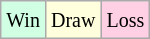<table class="wikitable">
<tr>
<td style="background:#d0ffe3;"><small>Win</small></td>
<td style="background:#ffd;"><small>Draw</small></td>
<td style="background:#ffd0e3;"><small>Loss</small></td>
</tr>
</table>
